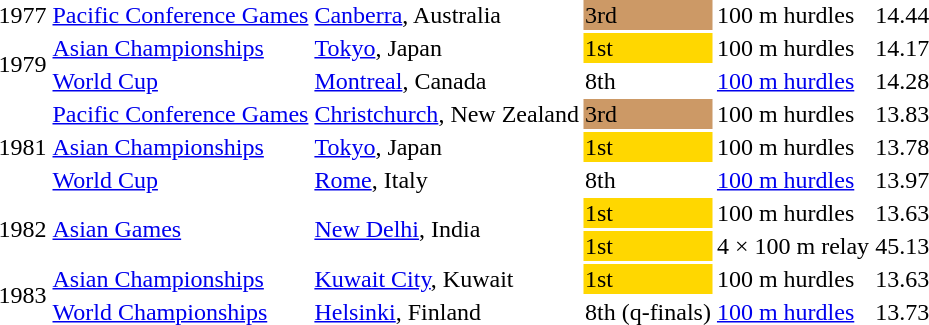<table>
<tr>
<td>1977</td>
<td><a href='#'>Pacific Conference Games</a></td>
<td><a href='#'>Canberra</a>, Australia</td>
<td bgcolor=cc9966>3rd</td>
<td>100 m hurdles</td>
<td>14.44</td>
</tr>
<tr>
<td rowspan=2>1979</td>
<td><a href='#'>Asian Championships</a></td>
<td><a href='#'>Tokyo</a>, Japan</td>
<td bgcolor=gold>1st</td>
<td>100 m hurdles</td>
<td>14.17</td>
</tr>
<tr>
<td><a href='#'>World Cup</a></td>
<td><a href='#'>Montreal</a>, Canada</td>
<td>8th</td>
<td><a href='#'>100 m hurdles</a></td>
<td>14.28</td>
</tr>
<tr>
<td rowspan=3>1981</td>
<td><a href='#'>Pacific Conference Games</a></td>
<td><a href='#'>Christchurch</a>, New Zealand</td>
<td bgcolor=cc9966>3rd</td>
<td>100 m hurdles</td>
<td>13.83</td>
</tr>
<tr>
<td><a href='#'>Asian Championships</a></td>
<td><a href='#'>Tokyo</a>, Japan</td>
<td bgcolor=gold>1st</td>
<td>100 m hurdles</td>
<td>13.78</td>
</tr>
<tr>
<td><a href='#'>World Cup</a></td>
<td><a href='#'>Rome</a>, Italy</td>
<td>8th</td>
<td><a href='#'>100 m hurdles</a></td>
<td>13.97</td>
</tr>
<tr>
<td rowspan=2>1982</td>
<td rowspan=2><a href='#'>Asian Games</a></td>
<td rowspan=2><a href='#'>New Delhi</a>, India</td>
<td bgcolor=gold>1st</td>
<td>100 m hurdles</td>
<td>13.63</td>
</tr>
<tr>
<td bgcolor=gold>1st</td>
<td>4 × 100 m relay</td>
<td>45.13</td>
</tr>
<tr>
<td rowspan=2>1983</td>
<td><a href='#'>Asian Championships</a></td>
<td><a href='#'>Kuwait City</a>, Kuwait</td>
<td bgcolor=gold>1st</td>
<td>100 m hurdles</td>
<td>13.63</td>
</tr>
<tr>
<td><a href='#'>World Championships</a></td>
<td><a href='#'>Helsinki</a>, Finland</td>
<td>8th (q-finals)</td>
<td><a href='#'>100 m hurdles</a></td>
<td>13.73</td>
</tr>
</table>
